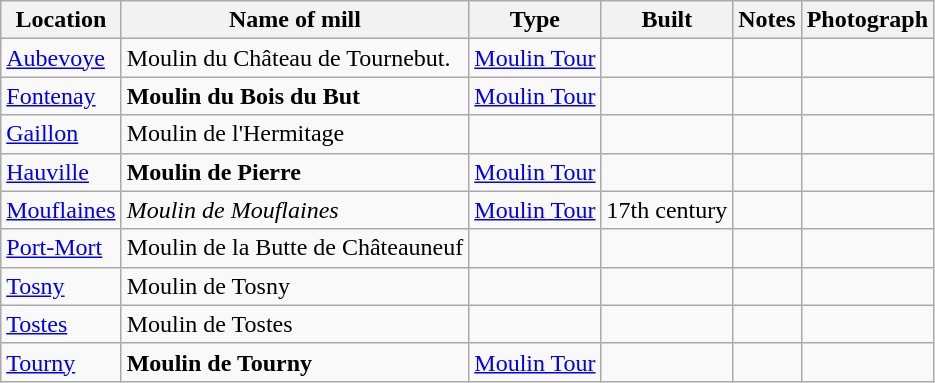<table class="wikitable">
<tr>
<th>Location</th>
<th>Name of mill</th>
<th>Type</th>
<th>Built</th>
<th>Notes</th>
<th>Photograph</th>
</tr>
<tr>
<td><a href='#'>Aubevoye</a></td>
<td>Moulin du Château de Tournebut.</td>
<td><a href='#'>Moulin Tour</a></td>
<td></td>
<td></td>
<td></td>
</tr>
<tr>
<td><a href='#'>Fontenay</a></td>
<td><strong>Moulin du Bois du But</strong></td>
<td><a href='#'>Moulin Tour</a></td>
<td></td>
<td> </td>
<td></td>
</tr>
<tr>
<td><a href='#'>Gaillon</a></td>
<td>Moulin de l'Hermitage</td>
<td></td>
<td></td>
<td></td>
<td></td>
</tr>
<tr>
<td><a href='#'>Hauville</a></td>
<td><strong>Moulin de Pierre</strong></td>
<td><a href='#'>Moulin Tour</a></td>
<td></td>
<td> </td>
<td></td>
</tr>
<tr>
<td><a href='#'>Mouflaines</a></td>
<td><em>Moulin de Mouflaines</em></td>
<td><a href='#'>Moulin Tour</a></td>
<td>17th century</td>
<td> </td>
<td></td>
</tr>
<tr>
<td><a href='#'>Port-Mort</a></td>
<td>Moulin de la Butte de Châteauneuf</td>
<td></td>
<td></td>
<td></td>
<td></td>
</tr>
<tr>
<td><a href='#'>Tosny</a></td>
<td>Moulin de Tosny</td>
<td></td>
<td></td>
<td></td>
<td></td>
</tr>
<tr>
<td><a href='#'>Tostes</a></td>
<td>Moulin de Tostes</td>
<td></td>
<td></td>
<td></td>
<td></td>
</tr>
<tr>
<td><a href='#'>Tourny</a></td>
<td><strong>Moulin de Tourny</strong></td>
<td><a href='#'>Moulin Tour</a></td>
<td></td>
<td> </td>
<td></td>
</tr>
</table>
